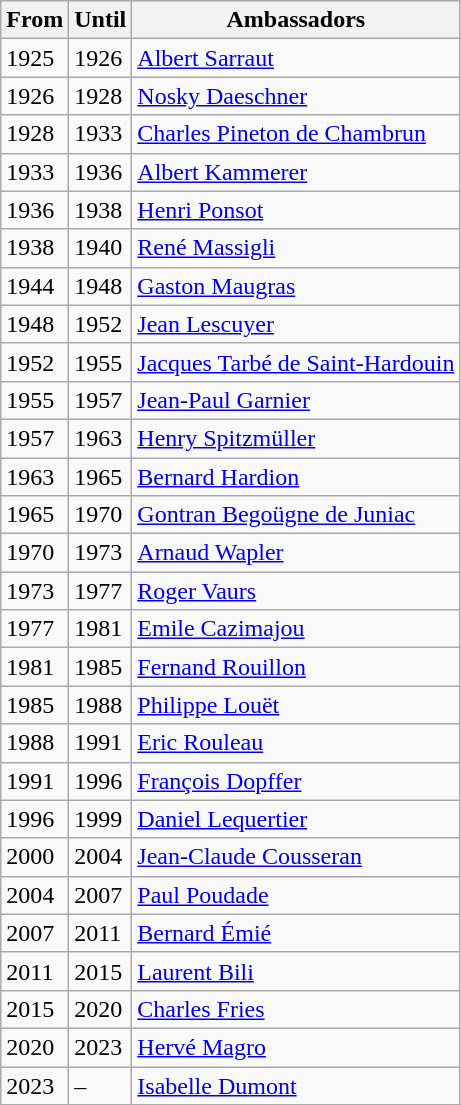<table class="wikitable centre">
<tr>
<th>From</th>
<th>Until</th>
<th>Ambassadors</th>
</tr>
<tr>
<td>1925</td>
<td>1926</td>
<td><a href='#'>Albert Sarraut</a></td>
</tr>
<tr>
<td>1926</td>
<td>1928</td>
<td><a href='#'>Nosky Daeschner</a></td>
</tr>
<tr>
<td>1928</td>
<td>1933</td>
<td><a href='#'>Charles Pineton de Chambrun</a></td>
</tr>
<tr>
<td>1933</td>
<td>1936</td>
<td><a href='#'>Albert Kammerer</a></td>
</tr>
<tr>
<td>1936</td>
<td>1938</td>
<td><a href='#'>Henri Ponsot</a></td>
</tr>
<tr>
<td>1938</td>
<td>1940</td>
<td><a href='#'>René Massigli</a></td>
</tr>
<tr>
<td>1944</td>
<td>1948</td>
<td><a href='#'>Gaston Maugras</a></td>
</tr>
<tr>
<td>1948</td>
<td>1952</td>
<td><a href='#'>Jean Lescuyer</a></td>
</tr>
<tr>
<td>1952</td>
<td>1955</td>
<td><a href='#'>Jacques Tarbé de Saint-Hardouin</a></td>
</tr>
<tr>
<td>1955</td>
<td>1957</td>
<td><a href='#'>Jean-Paul Garnier</a></td>
</tr>
<tr>
<td>1957</td>
<td>1963</td>
<td><a href='#'>Henry Spitzmüller</a></td>
</tr>
<tr>
<td>1963</td>
<td>1965</td>
<td><a href='#'>Bernard Hardion</a></td>
</tr>
<tr>
<td>1965</td>
<td>1970</td>
<td><a href='#'>Gontran Begoügne de Juniac</a></td>
</tr>
<tr>
<td>1970</td>
<td>1973</td>
<td><a href='#'>Arnaud Wapler</a></td>
</tr>
<tr>
<td>1973</td>
<td>1977</td>
<td><a href='#'>Roger Vaurs</a></td>
</tr>
<tr>
<td>1977</td>
<td>1981</td>
<td><a href='#'>Emile Cazimajou</a></td>
</tr>
<tr>
<td>1981</td>
<td>1985</td>
<td><a href='#'>Fernand Rouillon</a></td>
</tr>
<tr>
<td>1985</td>
<td>1988</td>
<td><a href='#'>Philippe Louët</a></td>
</tr>
<tr>
<td>1988</td>
<td>1991</td>
<td><a href='#'>Eric Rouleau</a></td>
</tr>
<tr>
<td>1991</td>
<td>1996</td>
<td><a href='#'>François Dopffer</a></td>
</tr>
<tr>
<td>1996</td>
<td>1999</td>
<td><a href='#'>Daniel Lequertier</a></td>
</tr>
<tr>
<td>2000</td>
<td>2004</td>
<td><a href='#'>Jean-Claude Cousseran</a></td>
</tr>
<tr>
<td>2004</td>
<td>2007</td>
<td><a href='#'>Paul Poudade</a></td>
</tr>
<tr>
<td>2007</td>
<td>2011</td>
<td><a href='#'>Bernard Émié</a></td>
</tr>
<tr>
<td>2011</td>
<td>2015</td>
<td><a href='#'>Laurent Bili</a></td>
</tr>
<tr>
<td>2015</td>
<td>2020</td>
<td><a href='#'>Charles Fries</a></td>
</tr>
<tr>
<td>2020</td>
<td>2023</td>
<td><a href='#'>Hervé Magro</a></td>
</tr>
<tr>
<td>2023</td>
<td>–</td>
<td><a href='#'>Isabelle Dumont</a></td>
</tr>
<tr>
</tr>
</table>
